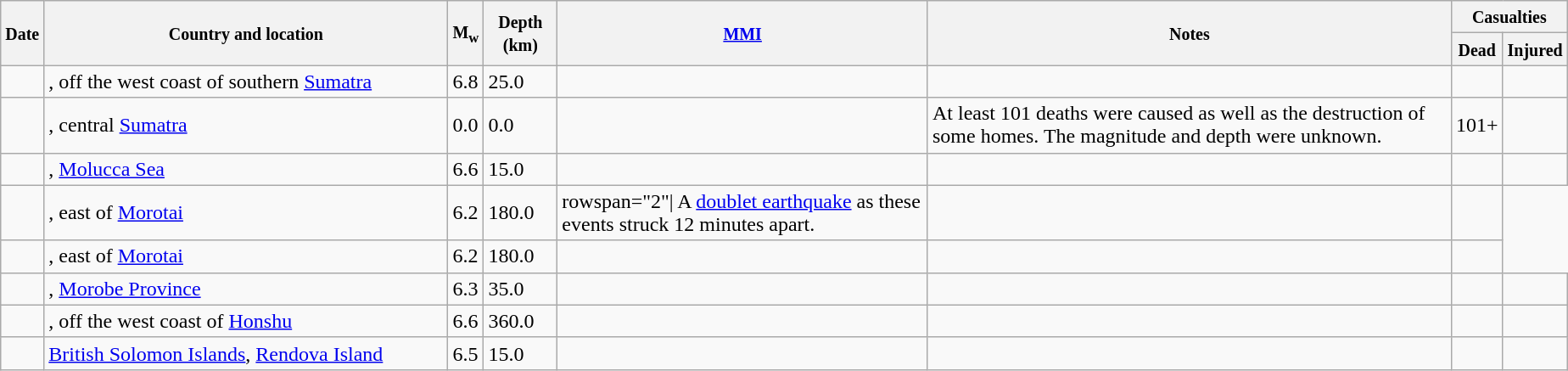<table class="wikitable sortable sort-under" style="border:1px black; margin-left:1em;">
<tr>
<th rowspan="2"><small>Date</small></th>
<th rowspan="2" style="width: 310px"><small>Country and location</small></th>
<th rowspan="2"><small>M<sub>w</sub></small></th>
<th rowspan="2"><small>Depth (km)</small></th>
<th rowspan="2"><small><a href='#'>MMI</a></small></th>
<th rowspan="2" class="unsortable"><small>Notes</small></th>
<th colspan="2"><small>Casualties</small></th>
</tr>
<tr>
<th><small>Dead</small></th>
<th><small>Injured</small></th>
</tr>
<tr>
<td></td>
<td>, off the west coast of southern <a href='#'>Sumatra</a></td>
<td>6.8</td>
<td>25.0</td>
<td></td>
<td></td>
<td></td>
<td></td>
</tr>
<tr>
<td></td>
<td>, central <a href='#'>Sumatra</a></td>
<td>0.0</td>
<td>0.0</td>
<td></td>
<td>At least 101 deaths were caused as well as the destruction of some homes. The magnitude and depth were unknown.</td>
<td>101+</td>
<td></td>
</tr>
<tr>
<td></td>
<td>, <a href='#'>Molucca Sea</a></td>
<td>6.6</td>
<td>15.0</td>
<td></td>
<td></td>
<td></td>
<td></td>
</tr>
<tr>
<td></td>
<td>, east of <a href='#'>Morotai</a></td>
<td>6.2</td>
<td>180.0</td>
<td>rowspan="2"| A <a href='#'>doublet earthquake</a> as these events struck 12 minutes apart.</td>
<td></td>
<td></td>
</tr>
<tr>
<td></td>
<td>, east of <a href='#'>Morotai</a></td>
<td>6.2</td>
<td>180.0</td>
<td></td>
<td></td>
<td></td>
</tr>
<tr>
<td></td>
<td>, <a href='#'>Morobe Province</a></td>
<td>6.3</td>
<td>35.0</td>
<td></td>
<td></td>
<td></td>
<td></td>
</tr>
<tr>
<td></td>
<td>, off the west coast of <a href='#'>Honshu</a></td>
<td>6.6</td>
<td>360.0</td>
<td></td>
<td></td>
<td></td>
<td></td>
</tr>
<tr>
<td></td>
<td> <a href='#'>British Solomon Islands</a>, <a href='#'>Rendova Island</a></td>
<td>6.5</td>
<td>15.0</td>
<td></td>
<td></td>
<td></td>
<td></td>
</tr>
</table>
